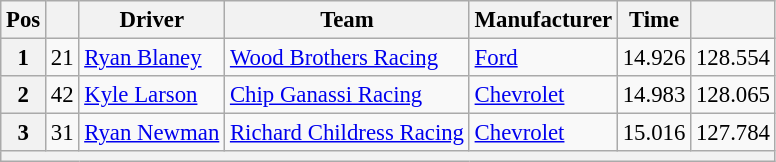<table class="wikitable" style="font-size:95%">
<tr>
<th>Pos</th>
<th></th>
<th>Driver</th>
<th>Team</th>
<th>Manufacturer</th>
<th>Time</th>
<th></th>
</tr>
<tr>
<th>1</th>
<td>21</td>
<td><a href='#'>Ryan Blaney</a></td>
<td><a href='#'>Wood Brothers Racing</a></td>
<td><a href='#'>Ford</a></td>
<td>14.926</td>
<td>128.554</td>
</tr>
<tr>
<th>2</th>
<td>42</td>
<td><a href='#'>Kyle Larson</a></td>
<td><a href='#'>Chip Ganassi Racing</a></td>
<td><a href='#'>Chevrolet</a></td>
<td>14.983</td>
<td>128.065</td>
</tr>
<tr>
<th>3</th>
<td>31</td>
<td><a href='#'>Ryan Newman</a></td>
<td><a href='#'>Richard Childress Racing</a></td>
<td><a href='#'>Chevrolet</a></td>
<td>15.016</td>
<td>127.784</td>
</tr>
<tr>
<th colspan="7"></th>
</tr>
</table>
